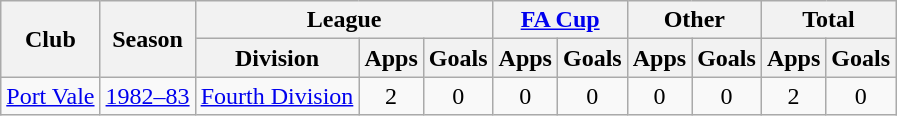<table class="wikitable" style="text-align:center">
<tr>
<th rowspan="2">Club</th>
<th rowspan="2">Season</th>
<th colspan="3">League</th>
<th colspan="2"><a href='#'>FA Cup</a></th>
<th colspan="2">Other</th>
<th colspan="2">Total</th>
</tr>
<tr>
<th>Division</th>
<th>Apps</th>
<th>Goals</th>
<th>Apps</th>
<th>Goals</th>
<th>Apps</th>
<th>Goals</th>
<th>Apps</th>
<th>Goals</th>
</tr>
<tr>
<td><a href='#'>Port Vale</a></td>
<td><a href='#'>1982–83</a></td>
<td><a href='#'>Fourth Division</a></td>
<td>2</td>
<td>0</td>
<td>0</td>
<td>0</td>
<td>0</td>
<td>0</td>
<td>2</td>
<td>0</td>
</tr>
</table>
